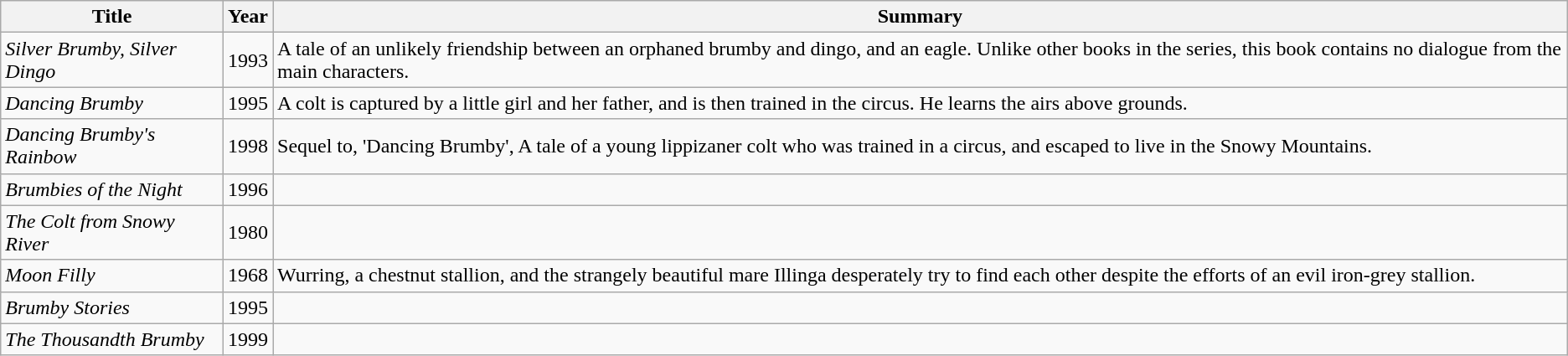<table class="wikitable sortable">
<tr>
<th>Title</th>
<th>Year</th>
<th>Summary</th>
</tr>
<tr>
<td><em>Silver Brumby, Silver Dingo</em></td>
<td>1993</td>
<td>A tale of an unlikely friendship between an orphaned brumby and dingo, and an eagle. Unlike other books in the series, this book contains no dialogue from the main characters.</td>
</tr>
<tr>
<td><em>Dancing Brumby</em></td>
<td>1995</td>
<td>A colt is captured by a little girl and her father, and is then trained in the circus. He learns the airs above grounds.</td>
</tr>
<tr>
<td><em>Dancing Brumby's Rainbow</em></td>
<td>1998</td>
<td>Sequel to, 'Dancing Brumby', A tale of a young lippizaner colt who was trained in a circus, and escaped to live in the Snowy Mountains.</td>
</tr>
<tr>
<td><em>Brumbies of the Night</em></td>
<td>1996</td>
<td></td>
</tr>
<tr>
<td><em>The Colt from Snowy River</em></td>
<td>1980</td>
<td></td>
</tr>
<tr>
<td><em>Moon Filly</em></td>
<td>1968</td>
<td>Wurring, a chestnut stallion, and the strangely beautiful mare Illinga desperately try to find each other despite the efforts of an evil iron-grey stallion.</td>
</tr>
<tr>
<td><em>Brumby Stories</em></td>
<td>1995</td>
<td></td>
</tr>
<tr>
<td><em>The Thousandth Brumby</em></td>
<td>1999</td>
<td></td>
</tr>
</table>
